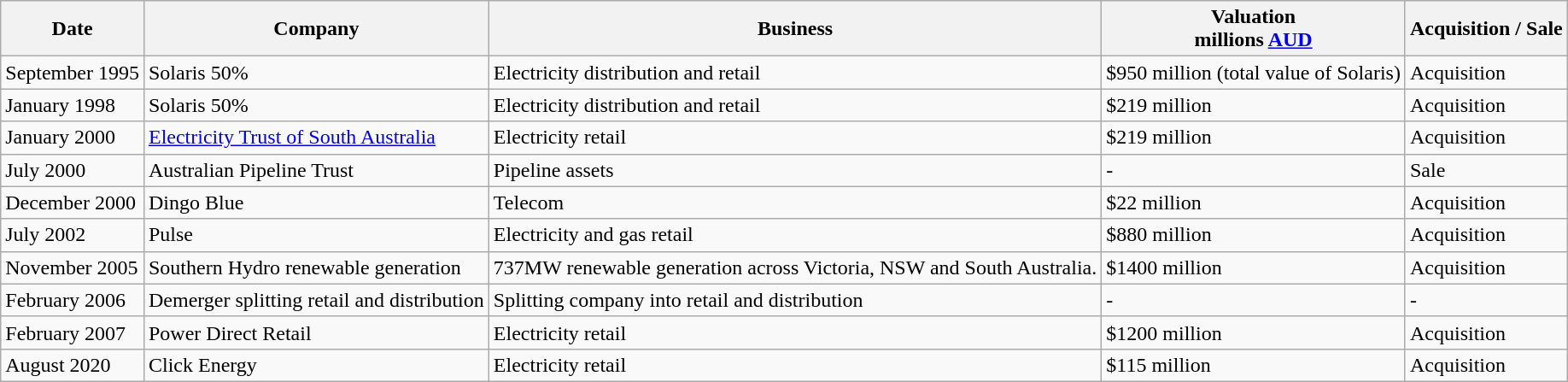<table class="wikitable sortable">
<tr>
<th data-sort-type=date>Date</th>
<th>Company</th>
<th class="unsortable">Business</th>
<th data-sort-type=currency>Valuation<br>millions <a href='#'>AUD</a></th>
<th>Acquisition / Sale</th>
</tr>
<tr>
<td>September 1995</td>
<td>Solaris 50%</td>
<td>Electricity distribution and retail</td>
<td>$950 million (total value of Solaris)</td>
<td>Acquisition</td>
</tr>
<tr>
<td>January 1998</td>
<td>Solaris 50%</td>
<td>Electricity distribution and retail</td>
<td>$219 million</td>
<td>Acquisition</td>
</tr>
<tr>
<td>January 2000</td>
<td><a href='#'>Electricity Trust of South Australia</a></td>
<td>Electricity retail</td>
<td>$219 million</td>
<td>Acquisition</td>
</tr>
<tr>
<td>July 2000</td>
<td>Australian Pipeline Trust</td>
<td>Pipeline assets</td>
<td>-</td>
<td>Sale</td>
</tr>
<tr>
<td>December 2000</td>
<td>Dingo Blue</td>
<td>Telecom</td>
<td>$22 million</td>
<td>Acquisition</td>
</tr>
<tr>
<td>July 2002</td>
<td>Pulse</td>
<td>Electricity and gas retail</td>
<td>$880 million</td>
<td>Acquisition</td>
</tr>
<tr>
<td>November 2005</td>
<td>Southern Hydro renewable generation</td>
<td>737MW renewable generation across Victoria, NSW and South Australia.</td>
<td>$1400 million</td>
<td>Acquisition</td>
</tr>
<tr>
<td>February 2006</td>
<td>Demerger splitting retail and distribution</td>
<td>Splitting company into retail and distribution</td>
<td>-</td>
<td>-</td>
</tr>
<tr>
<td>February 2007</td>
<td>Power Direct Retail</td>
<td>Electricity retail</td>
<td>$1200 million</td>
<td>Acquisition</td>
</tr>
<tr>
<td>August 2020</td>
<td>Click Energy</td>
<td>Electricity retail</td>
<td>$115 million</td>
<td>Acquisition</td>
</tr>
</table>
